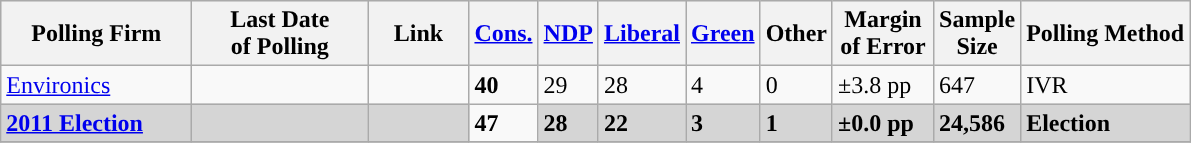<table class="wikitable sortable">
<tr style="background:#e9e9e9;">
<th style="width:120px">Polling Firm</th>
<th style="width:110px">Last Date<br>of Polling</th>
<th style="width:60px" class="unsortable">Link</th>
<th style="background-color:"><strong><a href='#'>Cons.</a></strong></th>
<th style="background-color:"><strong><a href='#'>NDP</a></strong></th>
<th style="background-color:"><strong><a href='#'>Liberal</a></strong></th>
<th style="background-color:"><strong><a href='#'>Green</a></strong></th>
<th style="background-color:"><strong>Other</strong></th>
<th style="width:60px;" class=unsortable>Margin<br>of Error</th>
<th style="width:50px;" class=unsortable>Sample<br>Size</th>
<th class=unsortable>Polling Method</th>
</tr>
<tr>
<td><a href='#'>Environics</a></td>
<td></td>
<td></td>
<td><strong>40</strong></td>
<td>29</td>
<td>28</td>
<td>4</td>
<td>0</td>
<td>±3.8 pp</td>
<td>647</td>
<td>IVR</td>
</tr>
<tr>
<td style="background:#D5D5D5"><strong><a href='#'>2011 Election</a></strong></td>
<td style="background:#D5D5D5"><strong></strong></td>
<td style="background:#D5D5D5"></td>
<td><strong>47</strong></td>
<td style="background:#D5D5D5"><strong>28</strong></td>
<td style="background:#D5D5D5"><strong>22</strong></td>
<td style="background:#D5D5D5"><strong>3</strong></td>
<td style="background:#D5D5D5"><strong>1</strong></td>
<td style="background:#D5D5D5"><strong>±0.0 pp</strong></td>
<td style="background:#D5D5D5"><strong>24,586</strong></td>
<td style="background:#D5D5D5"><strong>Election</strong></td>
</tr>
<tr |->
</tr>
</table>
